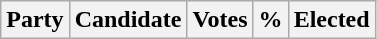<table class="wikitable">
<tr>
<th colspan="2">Party</th>
<th>Candidate</th>
<th>Votes</th>
<th>%</th>
<th>Elected<br>



</th>
</tr>
</table>
